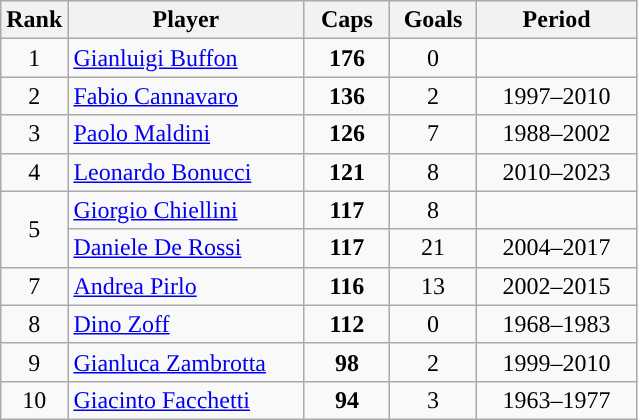<table class="wikitable sortable" style="text-align:center;">
<tr>
<th width=20px>Rank</th>
<th style="width:150px;">Player</th>
<th width=50px>Caps</th>
<th width=50px>Goals</th>
<th style="width:100px;">Period</th>
</tr>
<tr>
<td>1</td>
<td style="text-align: left;"><a href='#'>Gianluigi Buffon</a></td>
<td><strong>176</strong></td>
<td>0</td>
<td></td>
</tr>
<tr>
<td>2</td>
<td style="text-align: left;"><a href='#'>Fabio Cannavaro</a></td>
<td><strong>136</strong></td>
<td>2</td>
<td>1997–2010</td>
</tr>
<tr>
<td>3</td>
<td style="text-align: left;"><a href='#'>Paolo Maldini</a></td>
<td><strong>126</strong></td>
<td>7</td>
<td>1988–2002</td>
</tr>
<tr>
<td>4</td>
<td style="text-align: left;"><a href='#'>Leonardo Bonucci</a></td>
<td><strong>121</strong></td>
<td>8</td>
<td>2010–2023</td>
</tr>
<tr>
<td rowspan="2">5</td>
<td style="text-align: left;"><a href='#'>Giorgio Chiellini</a></td>
<td><strong>117</strong></td>
<td>8</td>
<td></td>
</tr>
<tr>
<td style="text-align: left;"><a href='#'>Daniele De Rossi</a></td>
<td><strong>117</strong></td>
<td>21</td>
<td>2004–2017</td>
</tr>
<tr>
<td>7</td>
<td style="text-align: left"><a href='#'>Andrea Pirlo</a></td>
<td><strong>116</strong></td>
<td>13</td>
<td>2002–2015</td>
</tr>
<tr>
<td>8</td>
<td style="text-align: left;"><a href='#'>Dino Zoff</a></td>
<td><strong>112</strong></td>
<td>0</td>
<td>1968–1983</td>
</tr>
<tr>
<td>9</td>
<td style="text-align: left;"><a href='#'>Gianluca Zambrotta</a></td>
<td><strong>98</strong></td>
<td>2</td>
<td>1999–2010</td>
</tr>
<tr>
<td>10</td>
<td style="text-align: left"><a href='#'>Giacinto Facchetti</a></td>
<td><strong>94</strong></td>
<td>3</td>
<td>1963–1977</td>
</tr>
</table>
